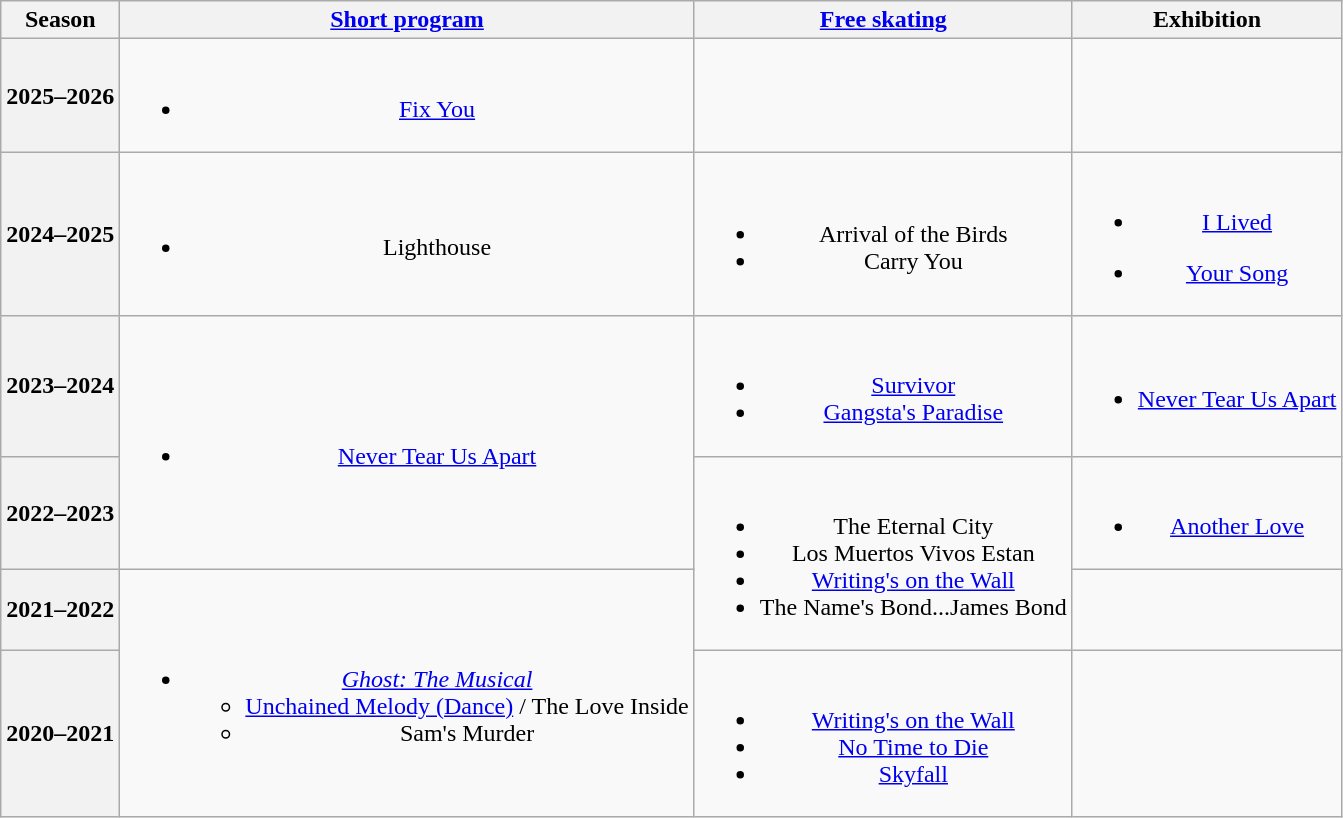<table class="wikitable" style="text-align:center">
<tr>
<th>Season</th>
<th><a href='#'>Short program</a></th>
<th><a href='#'>Free skating</a></th>
<th>Exhibition</th>
</tr>
<tr>
<th>2025–2026 <br> </th>
<td><br><ul><li><a href='#'>Fix You</a> <br> </li></ul></td>
<td></td>
<td></td>
</tr>
<tr>
<th>2024–2025 <br> </th>
<td><br><ul><li>Lighthouse <br> </li></ul></td>
<td><br><ul><li>Arrival of the Birds <br> </li><li>Carry You <br></li></ul></td>
<td><br><ul><li><a href='#'>I Lived</a> <br></li></ul><ul><li><a href='#'>Your Song</a> <br> </li></ul></td>
</tr>
<tr>
<th>2023–2024 <br> </th>
<td rowspan=2><br><ul><li><a href='#'>Never Tear Us Apart</a> <br> </li></ul></td>
<td><br><ul><li><a href='#'>Survivor</a> <br> </li><li><a href='#'>Gangsta's Paradise</a> <br></li></ul></td>
<td><br><ul><li><a href='#'>Never Tear Us Apart</a> <br> </li></ul></td>
</tr>
<tr>
<th>2022–2023 <br> </th>
<td rowspan=2><br><ul><li>The Eternal City</li><li>Los Muertos Vivos Estan <br> </li><li><a href='#'>Writing's on the Wall</a> <br> </li><li>The Name's Bond...James Bond <br> </li></ul></td>
<td><br><ul><li><a href='#'>Another Love</a> <br></li></ul></td>
</tr>
<tr>
<th>2021–2022 <br> </th>
<td rowspan=2><br><ul><li><em><a href='#'>Ghost: The Musical</a></em><ul><li><a href='#'>Unchained Melody (Dance)</a> / The Love Inside</li><li>Sam's Murder <br> </li></ul></li></ul></td>
<td></td>
</tr>
<tr>
<th>2020–2021 <br> </th>
<td><br><ul><li><a href='#'>Writing's on the Wall</a> <br> </li><li><a href='#'>No Time to Die</a> <br> </li><li><a href='#'>Skyfall</a> <br> </li></ul></td>
<td></td>
</tr>
</table>
